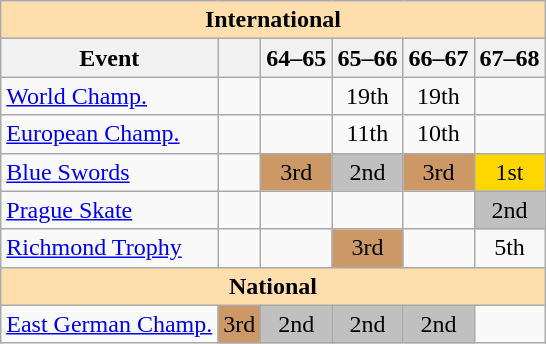<table class="wikitable" style="text-align:center">
<tr>
<th style="background-color: #ffdead; " colspan=6 align=center>International</th>
</tr>
<tr>
<th>Event</th>
<th></th>
<th>64–65</th>
<th>65–66</th>
<th>66–67</th>
<th>67–68</th>
</tr>
<tr>
<td align=left><a href='#'>World Champ.</a></td>
<td></td>
<td></td>
<td>19th</td>
<td>19th</td>
<td></td>
</tr>
<tr>
<td align=left><a href='#'>European Champ.</a></td>
<td></td>
<td></td>
<td>11th</td>
<td>10th</td>
<td></td>
</tr>
<tr>
<td align=left><a href='#'>Blue Swords</a></td>
<td></td>
<td bgcolor=cc9966>3rd</td>
<td bgcolor=silver>2nd</td>
<td bgcolor=cc9966>3rd</td>
<td bgcolor=gold>1st</td>
</tr>
<tr>
<td align=left><a href='#'>Prague Skate</a></td>
<td></td>
<td></td>
<td></td>
<td></td>
<td bgcolor=silver>2nd</td>
</tr>
<tr>
<td align=left><a href='#'>Richmond Trophy</a></td>
<td></td>
<td></td>
<td bgcolor=cc9966>3rd</td>
<td></td>
<td>5th</td>
</tr>
<tr>
<th style="background-color: #ffdead; " colspan=6 align=center>National</th>
</tr>
<tr>
<td align=left><a href='#'>East German Champ.</a></td>
<td bgcolor=cc9966>3rd</td>
<td bgcolor=silver>2nd</td>
<td bgcolor=silver>2nd</td>
<td bgcolor=silver>2nd</td>
<td></td>
</tr>
</table>
